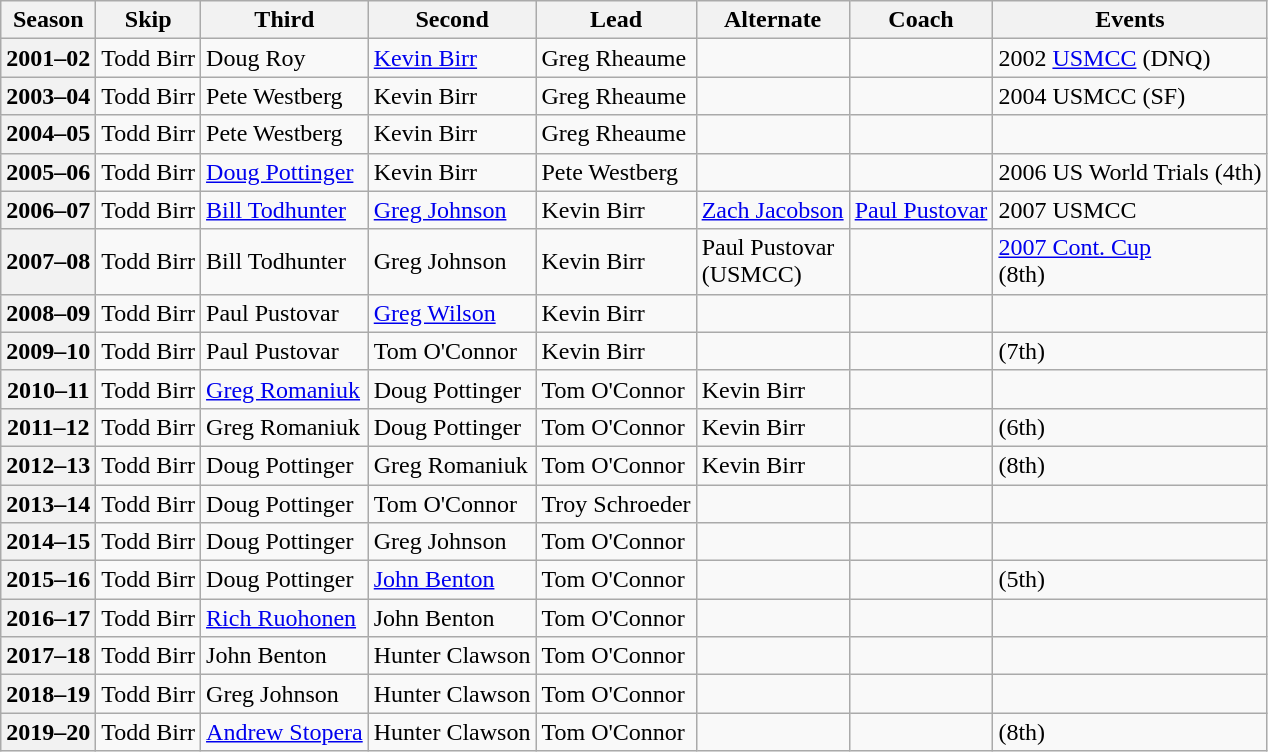<table class="wikitable">
<tr>
<th scope="col">Season</th>
<th scope="col">Skip</th>
<th scope="col">Third</th>
<th scope="col">Second</th>
<th scope="col">Lead</th>
<th scope="col">Alternate</th>
<th scope="col">Coach</th>
<th scope="col">Events</th>
</tr>
<tr>
<th scope="row">2001–02</th>
<td>Todd Birr</td>
<td>Doug Roy</td>
<td><a href='#'>Kevin Birr</a></td>
<td>Greg Rheaume</td>
<td></td>
<td></td>
<td>2002 <a href='#'>USMCC</a> (DNQ)</td>
</tr>
<tr>
<th scope="row">2003–04</th>
<td>Todd Birr</td>
<td>Pete Westberg</td>
<td>Kevin Birr</td>
<td>Greg Rheaume</td>
<td></td>
<td></td>
<td>2004 USMCC (SF)</td>
</tr>
<tr>
<th scope="row">2004–05</th>
<td>Todd Birr</td>
<td>Pete Westberg</td>
<td>Kevin Birr</td>
<td>Greg Rheaume</td>
<td></td>
<td></td>
<td></td>
</tr>
<tr>
<th scope="row">2005–06</th>
<td>Todd Birr</td>
<td><a href='#'>Doug Pottinger</a></td>
<td>Kevin Birr</td>
<td>Pete Westberg</td>
<td></td>
<td></td>
<td>2006 US World Trials (4th)</td>
</tr>
<tr>
<th scope="row">2006–07</th>
<td>Todd Birr</td>
<td><a href='#'>Bill Todhunter</a></td>
<td><a href='#'>Greg Johnson</a></td>
<td>Kevin Birr</td>
<td><a href='#'>Zach Jacobson</a></td>
<td><a href='#'>Paul Pustovar</a></td>
<td>2007 USMCC <br> </td>
</tr>
<tr>
<th scope="row">2007–08</th>
<td>Todd Birr</td>
<td>Bill Todhunter</td>
<td>Greg Johnson</td>
<td>Kevin Birr</td>
<td>Paul Pustovar<br>(USMCC)</td>
<td></td>
<td><a href='#'>2007 Cont. Cup</a> <br> (8th)</td>
</tr>
<tr>
<th scope="row">2008–09</th>
<td>Todd Birr</td>
<td>Paul Pustovar</td>
<td><a href='#'>Greg Wilson</a></td>
<td>Kevin Birr</td>
<td></td>
<td></td>
<td> </td>
</tr>
<tr>
<th scope="row">2009–10</th>
<td>Todd Birr</td>
<td>Paul Pustovar</td>
<td>Tom O'Connor</td>
<td>Kevin Birr</td>
<td></td>
<td></td>
<td> (7th)</td>
</tr>
<tr>
<th scope="row">2010–11</th>
<td>Todd Birr</td>
<td><a href='#'>Greg Romaniuk</a></td>
<td>Doug Pottinger</td>
<td>Tom O'Connor</td>
<td>Kevin Birr</td>
<td></td>
<td> </td>
</tr>
<tr>
<th scope="row">2011–12</th>
<td>Todd Birr</td>
<td>Greg Romaniuk</td>
<td>Doug Pottinger</td>
<td>Tom O'Connor</td>
<td>Kevin Birr</td>
<td></td>
<td> (6th)</td>
</tr>
<tr>
<th scope="row">2012–13</th>
<td>Todd Birr</td>
<td>Doug Pottinger</td>
<td>Greg Romaniuk</td>
<td>Tom O'Connor</td>
<td>Kevin Birr</td>
<td></td>
<td> (8th)</td>
</tr>
<tr>
<th scope="row">2013–14</th>
<td>Todd Birr</td>
<td>Doug Pottinger</td>
<td>Tom O'Connor</td>
<td>Troy Schroeder</td>
<td></td>
<td></td>
<td></td>
</tr>
<tr>
<th scope="row">2014–15</th>
<td>Todd Birr</td>
<td>Doug Pottinger</td>
<td>Greg Johnson</td>
<td>Tom O'Connor</td>
<td></td>
<td></td>
<td></td>
</tr>
<tr>
<th scope="row">2015–16</th>
<td>Todd Birr</td>
<td>Doug Pottinger</td>
<td><a href='#'>John Benton</a></td>
<td>Tom O'Connor</td>
<td></td>
<td></td>
<td> (5th)</td>
</tr>
<tr>
<th scope="row">2016–17</th>
<td>Todd Birr</td>
<td><a href='#'>Rich Ruohonen</a></td>
<td>John Benton</td>
<td>Tom O'Connor</td>
<td></td>
<td></td>
<td> </td>
</tr>
<tr>
<th scope="row">2017–18</th>
<td>Todd Birr</td>
<td>John Benton</td>
<td>Hunter Clawson</td>
<td>Tom O'Connor</td>
<td></td>
<td></td>
<td> </td>
</tr>
<tr>
<th scope="row">2018–19</th>
<td>Todd Birr</td>
<td>Greg Johnson</td>
<td>Hunter Clawson</td>
<td>Tom O'Connor</td>
<td></td>
<td></td>
<td> </td>
</tr>
<tr>
<th scope="row">2019–20</th>
<td>Todd Birr</td>
<td><a href='#'>Andrew Stopera</a></td>
<td>Hunter Clawson</td>
<td>Tom O'Connor</td>
<td></td>
<td></td>
<td> (8th)</td>
</tr>
</table>
